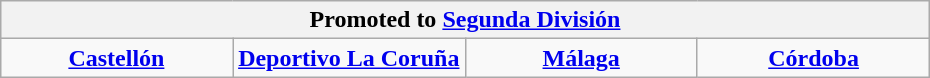<table class="wikitable" style="text-align: center; margin: 0 auto;">
<tr>
<th colspan="4">Promoted to <a href='#'>Segunda División</a></th>
</tr>
<tr>
<td width=25%><strong><a href='#'>Castellón</a></strong><br></td>
<td width=25%><strong><a href='#'>Deportivo La Coruña</a></strong><br></td>
<td width=25%><strong><a href='#'>Málaga</a></strong><br></td>
<td width=25%><strong><a href='#'>Córdoba</a></strong><br></td>
</tr>
</table>
